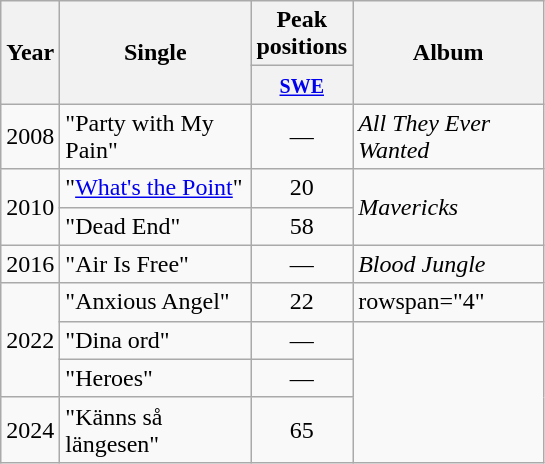<table class="wikitable">
<tr>
<th align="center" rowspan="2" width="10">Year</th>
<th align="center" rowspan="2" width="120">Single</th>
<th align="center" colspan="1" width="20">Peak positions</th>
<th align="center" rowspan="2" width="120">Album</th>
</tr>
<tr>
<th width="20"><small><a href='#'>SWE</a><br></small></th>
</tr>
<tr>
<td>2008</td>
<td>"Party with My Pain"</td>
<td style="text-align:center;">—</td>
<td><em>All They Ever Wanted</em></td>
</tr>
<tr>
<td rowspan=2>2010</td>
<td>"<a href='#'>What's the Point</a>"</td>
<td style="text-align:center;">20</td>
<td rowspan=2><em>Mavericks</em></td>
</tr>
<tr>
<td>"Dead End"</td>
<td style="text-align:center;">58</td>
</tr>
<tr>
<td>2016</td>
<td>"Air Is Free"</td>
<td style="text-align:center;">—</td>
<td><em>Blood Jungle</em></td>
</tr>
<tr>
<td rowspan="3">2022</td>
<td>"Anxious Angel"</td>
<td style="text-align:center;">22</td>
<td>rowspan="4" </td>
</tr>
<tr>
<td>"Dina ord"</td>
<td style="text-align:center;">—</td>
</tr>
<tr>
<td>"Heroes"</td>
<td style="text-align:center;">—</td>
</tr>
<tr>
<td>2024</td>
<td>"Känns så längesen"<br></td>
<td style="text-align:center;">65<br></td>
</tr>
</table>
